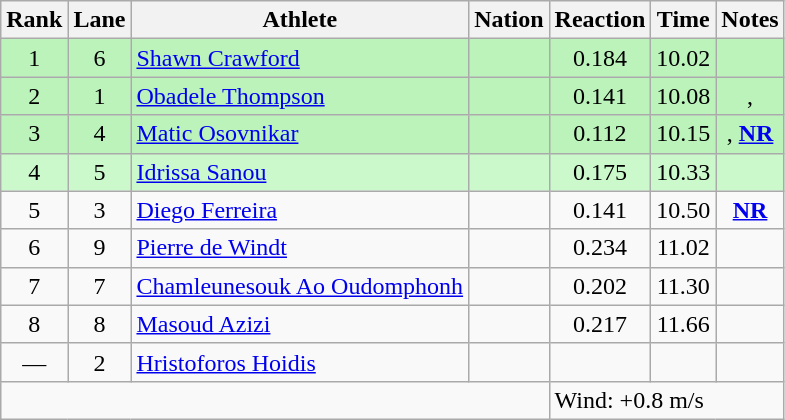<table class="wikitable sortable" style="text-align:center">
<tr>
<th>Rank</th>
<th>Lane</th>
<th>Athlete</th>
<th>Nation</th>
<th>Reaction</th>
<th>Time</th>
<th>Notes</th>
</tr>
<tr bgcolor=bbf3bb>
<td>1</td>
<td>6</td>
<td align="left"><a href='#'>Shawn Crawford</a></td>
<td align="left"></td>
<td align="center">0.184</td>
<td>10.02</td>
<td></td>
</tr>
<tr bgcolor=bbf3bb>
<td>2</td>
<td>1</td>
<td align="left"><a href='#'>Obadele Thompson</a></td>
<td align="left"></td>
<td align="center">0.141</td>
<td>10.08</td>
<td>, </td>
</tr>
<tr bgcolor=bbf3bb>
<td>3</td>
<td>4</td>
<td align="left"><a href='#'>Matic Osovnikar</a></td>
<td align="left"></td>
<td align="center">0.112</td>
<td>10.15</td>
<td>, <strong><a href='#'>NR</a></strong></td>
</tr>
<tr bgcolor=ccf9cc>
<td>4</td>
<td>5</td>
<td align="left"><a href='#'>Idrissa Sanou</a></td>
<td align="left"></td>
<td align="center">0.175</td>
<td>10.33</td>
<td></td>
</tr>
<tr>
<td>5</td>
<td>3</td>
<td align="left"><a href='#'>Diego Ferreira</a></td>
<td align="left"></td>
<td align="center">0.141</td>
<td>10.50</td>
<td><strong><a href='#'>NR</a></strong></td>
</tr>
<tr>
<td>6</td>
<td>9</td>
<td align="left"><a href='#'>Pierre de Windt</a></td>
<td align="left"></td>
<td align="center">0.234</td>
<td>11.02</td>
<td></td>
</tr>
<tr>
<td>7</td>
<td>7</td>
<td align="left"><a href='#'>Chamleunesouk Ao Oudomphonh</a></td>
<td align="left"></td>
<td align="center">0.202</td>
<td>11.30</td>
<td></td>
</tr>
<tr>
<td>8</td>
<td>8</td>
<td align="left"><a href='#'>Masoud Azizi</a></td>
<td align="left"></td>
<td align="center">0.217</td>
<td>11.66</td>
<td></td>
</tr>
<tr>
<td data-sort-value=9>—</td>
<td>2</td>
<td align="left"><a href='#'>Hristoforos Hoidis</a></td>
<td align="left"></td>
<td align="center"></td>
<td></td>
<td></td>
</tr>
<tr class="sortbottom">
<td colspan=4></td>
<td colspan="3" style="text-align:left;">Wind: +0.8 m/s</td>
</tr>
</table>
